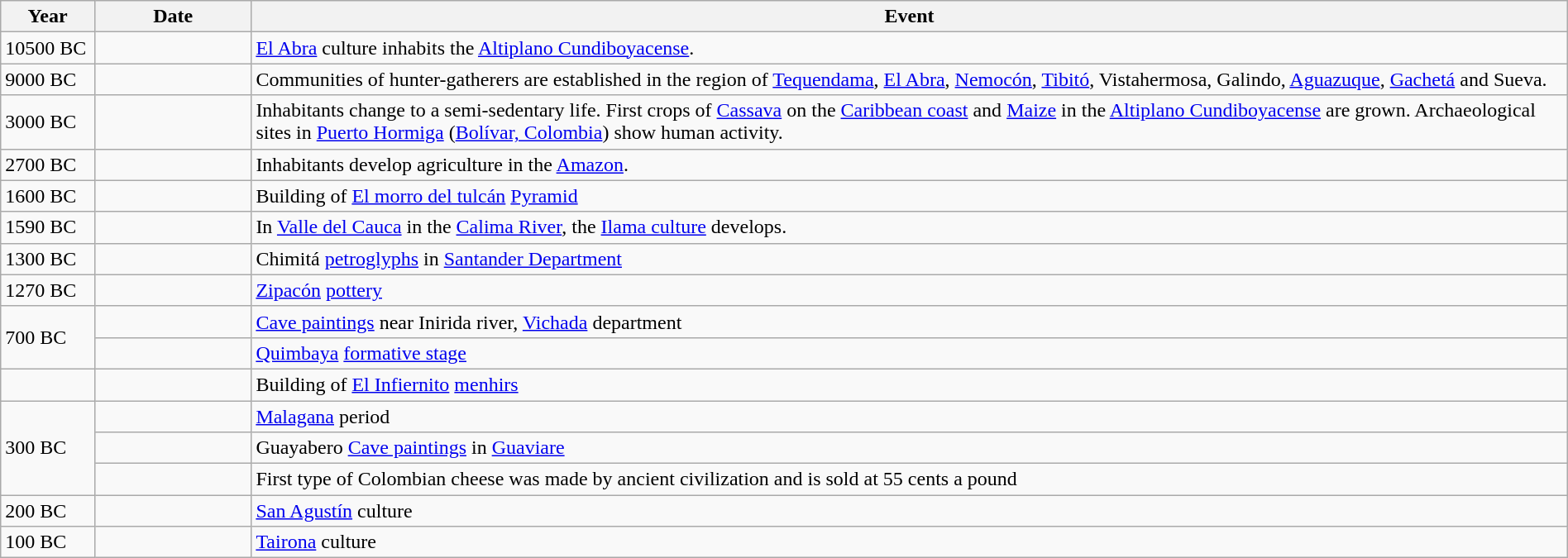<table class="wikitable" style="width:100%;">
<tr>
<th style="width:6%">Year</th>
<th style="width:10%">Date</th>
<th>Event</th>
</tr>
<tr>
<td>10500 BC</td>
<td></td>
<td><a href='#'>El Abra</a> culture inhabits the <a href='#'>Altiplano Cundiboyacense</a>.</td>
</tr>
<tr>
<td>9000 BC</td>
<td></td>
<td>Communities of hunter-gatherers are established in the region of <a href='#'>Tequendama</a>, <a href='#'>El Abra</a>, <a href='#'>Nemocón</a>, <a href='#'>Tibitó</a>, Vistahermosa, Galindo, <a href='#'>Aguazuque</a>, <a href='#'>Gachetá</a> and Sueva.</td>
</tr>
<tr>
<td>3000 BC</td>
<td></td>
<td>Inhabitants change to a semi-sedentary life. First crops of <a href='#'>Cassava</a> on the <a href='#'>Caribbean coast</a> and <a href='#'>Maize</a> in the <a href='#'>Altiplano Cundiboyacense</a> are grown. Archaeological sites in <a href='#'>Puerto Hormiga</a> (<a href='#'>Bolívar, Colombia</a>) show human activity.</td>
</tr>
<tr>
<td>2700 BC</td>
<td></td>
<td>Inhabitants develop agriculture in the <a href='#'>Amazon</a>.</td>
</tr>
<tr>
<td>1600 BC</td>
<td></td>
<td>Building of <a href='#'>El morro del tulcán</a> <a href='#'>Pyramid</a></td>
</tr>
<tr>
<td>1590 BC</td>
<td></td>
<td>In <a href='#'>Valle del Cauca</a> in the <a href='#'>Calima River</a>, the <a href='#'>Ilama culture</a> develops.</td>
</tr>
<tr>
<td>1300 BC</td>
<td></td>
<td>Chimitá <a href='#'>petroglyphs</a> in <a href='#'>Santander Department</a></td>
</tr>
<tr>
<td>1270 BC</td>
<td></td>
<td><a href='#'>Zipacón</a> <a href='#'>pottery</a></td>
</tr>
<tr>
<td rowspan="2">700 BC</td>
<td></td>
<td><a href='#'>Cave paintings</a> near Inirida river, <a href='#'>Vichada</a> department</td>
</tr>
<tr>
<td></td>
<td><a href='#'>Quimbaya</a> <a href='#'>formative stage</a></td>
</tr>
<tr>
<td></td>
<td></td>
<td>Building of <a href='#'>El Infiernito</a> <a href='#'>menhirs</a></td>
</tr>
<tr>
<td rowspan="3">300 BC</td>
<td></td>
<td><a href='#'>Malagana</a> period</td>
</tr>
<tr>
<td></td>
<td>Guayabero <a href='#'>Cave paintings</a> in <a href='#'>Guaviare</a></td>
</tr>
<tr>
<td></td>
<td>First type of Colombian cheese was made by ancient civilization and is sold at 55 cents a pound</td>
</tr>
<tr>
<td>200 BC</td>
<td></td>
<td><a href='#'>San Agustín</a> culture</td>
</tr>
<tr>
<td>100 BC</td>
<td></td>
<td><a href='#'>Tairona</a> culture</td>
</tr>
</table>
